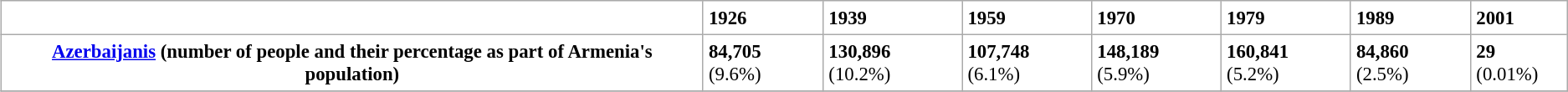<table cellspacing="0" cellpadding="4" border="1" align="center" style="margin: 0 0 0 1em; background: #ffffff; border: 1px #aaaaaa solid; border-collapse: collapse; text-align:left; font-size: 95%;">
<tr>
<th></th>
<th>1926</th>
<th>1939</th>
<th>1959</th>
<th>1970</th>
<th>1979</th>
<th>1989</th>
<th>2001</th>
</tr>
<tr>
<td align="center"><strong><a href='#'>Azerbaijanis</a> (number of people and their percentage</strong> <strong>as part of Armenia's population)</strong></td>
<td align="left"><strong>84,705</strong> (9.6%)</td>
<td align="left"><strong>130,896</strong> (10.2%)</td>
<td align="left"><strong>107,748</strong> (6.1%)</td>
<td align="left"><strong>148,189</strong> (5.9%)</td>
<td align="left"><strong>160,841</strong> (5.2%)</td>
<td align="left"><strong>84,860</strong> (2.5%)</td>
<td align="left"><strong>29</strong> (0.01%)</td>
</tr>
<tr>
</tr>
</table>
